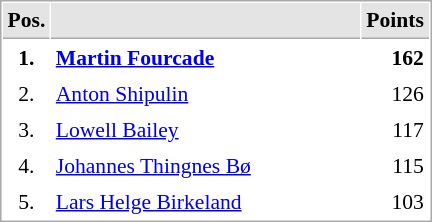<table cellspacing="1" cellpadding="3" style="border:1px solid #AAAAAA;font-size:90%">
<tr bgcolor="#E4E4E4">
<th style="border-bottom:1px solid #AAAAAA" width=10>Pos.</th>
<th style="border-bottom:1px solid #AAAAAA" width=200></th>
<th style="border-bottom:1px solid #AAAAAA" width=20>Points</th>
</tr>
<tr>
<td align="center"><strong>1.</strong></td>
<td> <strong><a href='#'>Martin Fourcade</a></strong></td>
<td align="right"><strong>162</strong></td>
</tr>
<tr>
<td align="center">2.</td>
<td> <a href='#'>Anton Shipulin</a></td>
<td align="right">126</td>
</tr>
<tr>
<td align="center">3.</td>
<td> <a href='#'>Lowell Bailey</a></td>
<td align="right">117</td>
</tr>
<tr>
<td align="center">4.</td>
<td> <a href='#'>Johannes Thingnes Bø</a></td>
<td align="right">115</td>
</tr>
<tr>
<td align="center">5.</td>
<td> <a href='#'>Lars Helge Birkeland</a></td>
<td align="right">103</td>
</tr>
</table>
